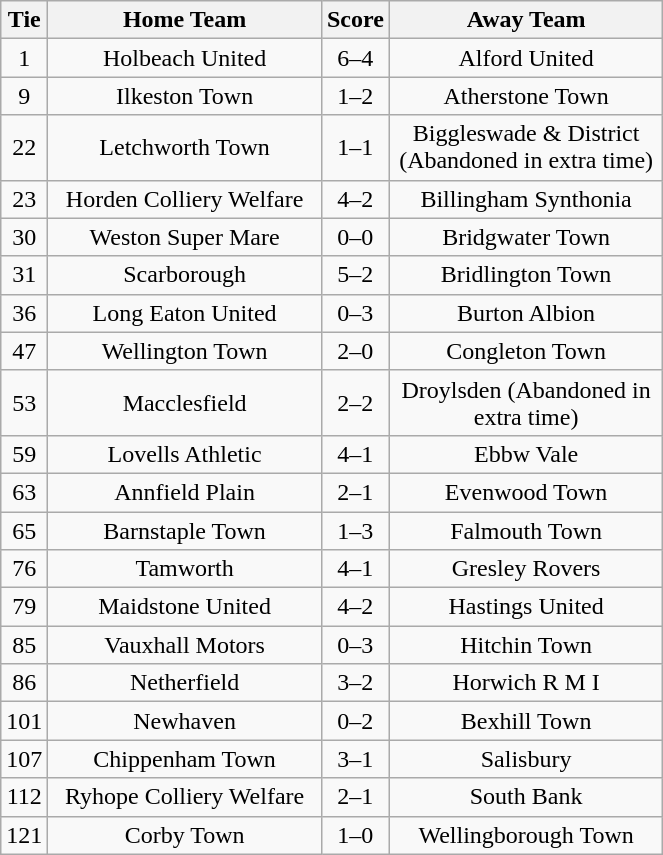<table class="wikitable" style="text-align:center;">
<tr>
<th width=20>Tie</th>
<th width=175>Home Team</th>
<th width=20>Score</th>
<th width=175>Away Team</th>
</tr>
<tr>
<td>1</td>
<td>Holbeach United</td>
<td>6–4</td>
<td>Alford United</td>
</tr>
<tr>
<td>9</td>
<td>Ilkeston Town</td>
<td>1–2</td>
<td>Atherstone Town</td>
</tr>
<tr>
<td>22</td>
<td>Letchworth Town</td>
<td>1–1</td>
<td>Biggleswade & District (Abandoned in extra time)</td>
</tr>
<tr>
<td>23</td>
<td>Horden Colliery Welfare</td>
<td>4–2</td>
<td>Billingham Synthonia</td>
</tr>
<tr>
<td>30</td>
<td>Weston Super Mare</td>
<td>0–0</td>
<td>Bridgwater Town</td>
</tr>
<tr>
<td>31</td>
<td>Scarborough</td>
<td>5–2</td>
<td>Bridlington Town</td>
</tr>
<tr>
<td>36</td>
<td>Long Eaton United</td>
<td>0–3</td>
<td>Burton Albion</td>
</tr>
<tr>
<td>47</td>
<td>Wellington Town</td>
<td>2–0</td>
<td>Congleton Town</td>
</tr>
<tr>
<td>53</td>
<td>Macclesfield</td>
<td>2–2</td>
<td>Droylsden (Abandoned in extra time)</td>
</tr>
<tr>
<td>59</td>
<td>Lovells Athletic</td>
<td>4–1</td>
<td>Ebbw Vale</td>
</tr>
<tr>
<td>63</td>
<td>Annfield Plain</td>
<td>2–1</td>
<td>Evenwood Town</td>
</tr>
<tr>
<td>65</td>
<td>Barnstaple Town</td>
<td>1–3</td>
<td>Falmouth Town</td>
</tr>
<tr>
<td>76</td>
<td>Tamworth</td>
<td>4–1</td>
<td>Gresley Rovers</td>
</tr>
<tr>
<td>79</td>
<td>Maidstone United</td>
<td>4–2</td>
<td>Hastings United</td>
</tr>
<tr>
<td>85</td>
<td>Vauxhall Motors</td>
<td>0–3</td>
<td>Hitchin Town</td>
</tr>
<tr>
<td>86</td>
<td>Netherfield</td>
<td>3–2</td>
<td>Horwich R M I</td>
</tr>
<tr>
<td>101</td>
<td>Newhaven</td>
<td>0–2</td>
<td>Bexhill Town</td>
</tr>
<tr>
<td>107</td>
<td>Chippenham Town</td>
<td>3–1</td>
<td>Salisbury</td>
</tr>
<tr>
<td>112</td>
<td>Ryhope Colliery Welfare</td>
<td>2–1</td>
<td>South Bank</td>
</tr>
<tr>
<td>121</td>
<td>Corby Town</td>
<td>1–0</td>
<td>Wellingborough Town</td>
</tr>
</table>
